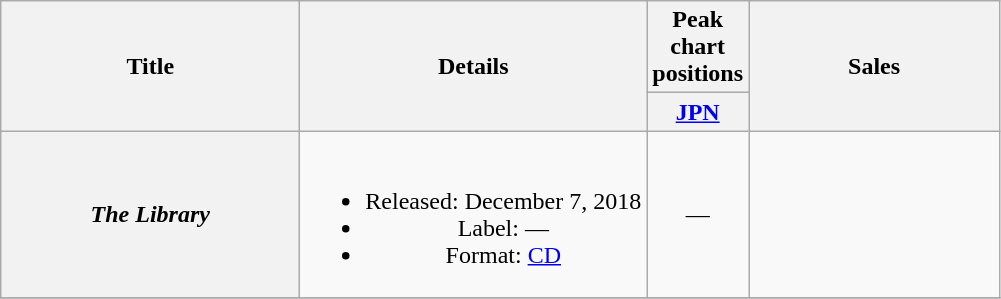<table class="wikitable plainrowheaders" style="text-align:center;">
<tr>
<th rowspan="2" style="width:12em;">Title</th>
<th rowspan="2">Details</th>
<th colspan="1">Peak chart positions</th>
<th rowspan="2" style="width:10em;">Sales</th>
</tr>
<tr>
<th width="30"><a href='#'>JPN</a></th>
</tr>
<tr>
<th scope="row"><em>The Library</em></th>
<td><br><ul><li>Released: December 7, 2018</li><li>Label: —</li><li>Format: <a href='#'>CD</a></li></ul></td>
<td>—</td>
<td></td>
</tr>
<tr>
</tr>
</table>
